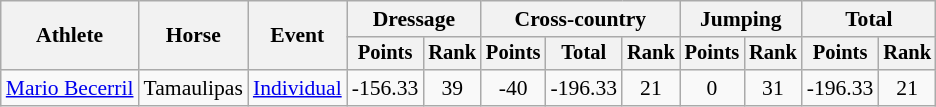<table class=wikitable style="font-size:90%">
<tr>
<th rowspan="2">Athlete</th>
<th rowspan="2">Horse</th>
<th rowspan="2">Event</th>
<th colspan="2">Dressage</th>
<th colspan="3">Cross-country</th>
<th colspan="2">Jumping</th>
<th colspan="2">Total</th>
</tr>
<tr style="font-size:95%">
<th>Points</th>
<th>Rank</th>
<th>Points</th>
<th>Total</th>
<th>Rank</th>
<th>Points</th>
<th>Rank</th>
<th>Points</th>
<th>Rank</th>
</tr>
<tr align=center>
<td align=left><a href='#'>Mario Becerril</a></td>
<td align=left>Tamaulipas</td>
<td align=left><a href='#'>Individual</a></td>
<td>-156.33</td>
<td>39</td>
<td>-40</td>
<td>-196.33</td>
<td>21</td>
<td>0</td>
<td>31</td>
<td>-196.33</td>
<td>21</td>
</tr>
</table>
